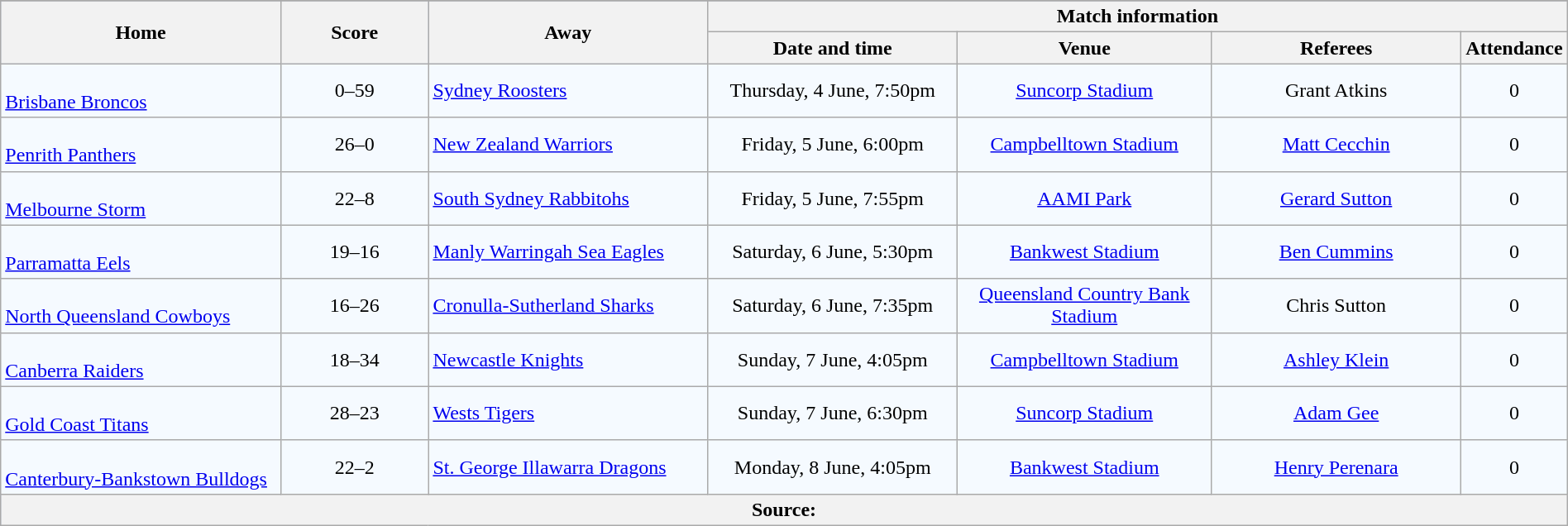<table class="wikitable" style="border-collapse:collapse; text-align:center; width:100%;">
<tr style="background:#c1d8ff;">
</tr>
<tr style="background:#c1d8ff;">
<th rowspan="2" style="width:19%;">Home</th>
<th rowspan="2" style="width:10%;">Score</th>
<th rowspan="2" style="width:19%;">Away</th>
<th colspan="6">Match information</th>
</tr>
<tr style="background:#efefef;">
<th width=17%>Date and time</th>
<th width=17%>Venue</th>
<th width=17%>Referees</th>
<th width=5%>Attendance</th>
</tr>
<tr style="text-align:center; background:#f5faff;">
<td align="left"><br> <a href='#'>Brisbane Broncos</a></td>
<td>0–59</td>
<td align="left"> <a href='#'>Sydney Roosters</a></td>
<td>Thursday, 4 June, 7:50pm</td>
<td><a href='#'>Suncorp Stadium</a></td>
<td>Grant Atkins</td>
<td>0</td>
</tr>
<tr style="text-align:center; background:#f5faff;">
<td align="left"><br> <a href='#'>Penrith Panthers</a></td>
<td>26–0</td>
<td align="left"> <a href='#'>New Zealand Warriors</a></td>
<td>Friday, 5 June, 6:00pm</td>
<td><a href='#'>Campbelltown Stadium</a></td>
<td><a href='#'>Matt Cecchin</a></td>
<td>0</td>
</tr>
<tr style="text-align:center; background:#f5faff;">
<td align="left"><br> <a href='#'>Melbourne Storm</a></td>
<td>22–8</td>
<td align="left"> <a href='#'>South Sydney Rabbitohs</a></td>
<td>Friday, 5 June, 7:55pm</td>
<td><a href='#'>AAMI Park</a></td>
<td><a href='#'>Gerard Sutton</a></td>
<td>0</td>
</tr>
<tr style="text-align:center; background:#f5faff;">
<td align="left"><br> <a href='#'>Parramatta Eels</a></td>
<td>19–16</td>
<td align="left"> <a href='#'>Manly Warringah Sea Eagles</a></td>
<td>Saturday, 6 June, 5:30pm</td>
<td><a href='#'>Bankwest Stadium</a></td>
<td><a href='#'>Ben Cummins</a></td>
<td>0</td>
</tr>
<tr style="text-align:center; background:#f5faff;">
<td align="left"><br> <a href='#'>North Queensland Cowboys</a></td>
<td>16–26</td>
<td align="left"> <a href='#'>Cronulla-Sutherland Sharks</a></td>
<td>Saturday, 6 June, 7:35pm</td>
<td><a href='#'>Queensland Country Bank Stadium</a></td>
<td>Chris Sutton</td>
<td>0</td>
</tr>
<tr style="text-align:center; background:#f5faff;">
<td align="left"><br> <a href='#'>Canberra Raiders</a></td>
<td>18–34</td>
<td align="left"> <a href='#'>Newcastle Knights</a></td>
<td>Sunday, 7 June, 4:05pm</td>
<td><a href='#'>Campbelltown Stadium</a></td>
<td><a href='#'>Ashley Klein</a></td>
<td>0</td>
</tr>
<tr style="text-align:center; background:#f5faff;">
<td align="left"><br> <a href='#'>Gold Coast Titans</a></td>
<td>28–23</td>
<td align="left"> <a href='#'>Wests Tigers</a></td>
<td>Sunday, 7 June, 6:30pm</td>
<td><a href='#'>Suncorp Stadium</a></td>
<td><a href='#'>Adam Gee</a></td>
<td>0</td>
</tr>
<tr style="text-align:center; background:#f5faff;">
<td align="left"><br> <a href='#'>Canterbury-Bankstown Bulldogs</a></td>
<td>22–2</td>
<td align="left"> <a href='#'>St. George Illawarra Dragons</a></td>
<td>Monday, 8 June, 4:05pm</td>
<td><a href='#'>Bankwest Stadium</a></td>
<td><a href='#'>Henry Perenara</a></td>
<td>0</td>
</tr>
<tr style="background:#c1d8ff;">
<th colspan="7">Source:</th>
</tr>
</table>
